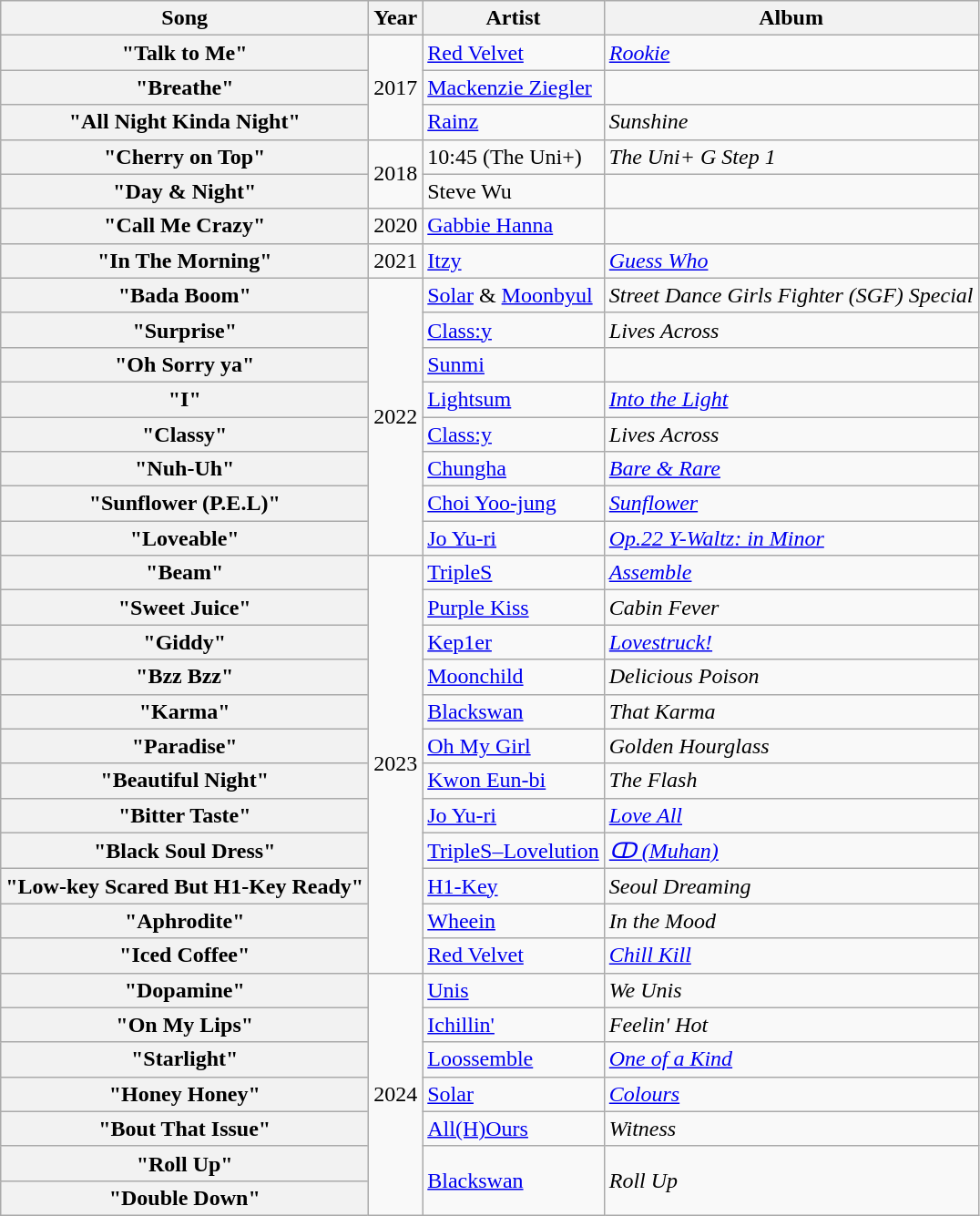<table class="wikitable plainrowheaders">
<tr>
<th scope="col">Song</th>
<th scope="col">Year</th>
<th scope="col">Artist</th>
<th scope="col">Album</th>
</tr>
<tr>
<th scope="row">"Talk to Me"</th>
<td rowspan="3">2017</td>
<td><a href='#'>Red Velvet</a></td>
<td><em><a href='#'>Rookie</a></em></td>
</tr>
<tr>
<th scope="row">"Breathe"</th>
<td><a href='#'>Mackenzie Ziegler</a></td>
<td></td>
</tr>
<tr>
<th scope="row">"All Night Kinda Night"</th>
<td><a href='#'>Rainz</a></td>
<td><em>Sunshine</em></td>
</tr>
<tr>
<th scope="row">"Cherry on Top"</th>
<td rowspan="2">2018</td>
<td>10:45 (The Uni+)</td>
<td><em>The Uni+ G Step 1</em></td>
</tr>
<tr>
<th scope="row">"Day & Night"</th>
<td>Steve Wu</td>
<td></td>
</tr>
<tr>
<th scope="row">"Call Me Crazy"</th>
<td>2020</td>
<td><a href='#'>Gabbie Hanna</a></td>
<td></td>
</tr>
<tr>
<th scope="row">"In The Morning"</th>
<td>2021</td>
<td><a href='#'>Itzy</a></td>
<td><em><a href='#'>Guess Who</a></em></td>
</tr>
<tr>
<th scope="row">"Bada Boom"</th>
<td rowspan="8">2022</td>
<td><a href='#'>Solar</a> & <a href='#'>Moonbyul</a></td>
<td><em>Street Dance Girls Fighter (SGF) Special</em></td>
</tr>
<tr>
<th scope="row">"Surprise"</th>
<td><a href='#'>Class:y</a></td>
<td><em>Lives Across</em></td>
</tr>
<tr>
<th scope="row">"Oh Sorry ya"</th>
<td><a href='#'>Sunmi</a></td>
<td></td>
</tr>
<tr>
<th scope="row">"I"</th>
<td><a href='#'>Lightsum</a></td>
<td><em><a href='#'>Into the Light</a></em></td>
</tr>
<tr>
<th scope="row">"Classy"</th>
<td><a href='#'>Class:y</a></td>
<td><em>Lives Across</em></td>
</tr>
<tr>
<th scope="row">"Nuh-Uh"</th>
<td><a href='#'>Chungha</a></td>
<td><em><a href='#'>Bare & Rare</a></em></td>
</tr>
<tr>
<th scope="row">"Sunflower (P.E.L)"</th>
<td><a href='#'>Choi Yoo-jung</a></td>
<td><em><a href='#'>Sunflower</a></em></td>
</tr>
<tr>
<th scope="row">"Loveable"</th>
<td><a href='#'>Jo Yu-ri</a></td>
<td><em><a href='#'>Op.22 Y-Waltz: in Minor</a></em></td>
</tr>
<tr>
<th scope="row">"Beam"</th>
<td rowspan="12">2023</td>
<td><a href='#'>TripleS</a></td>
<td><em><a href='#'>Assemble</a></em></td>
</tr>
<tr>
<th scope="row">"Sweet Juice"</th>
<td><a href='#'>Purple Kiss</a></td>
<td><em>Cabin Fever</em></td>
</tr>
<tr>
<th scope="row">"Giddy"</th>
<td><a href='#'>Kep1er</a></td>
<td><em><a href='#'>Lovestruck!</a></em></td>
</tr>
<tr>
<th scope="row">"Bzz Bzz"</th>
<td><a href='#'>Moonchild</a></td>
<td><em>Delicious Poison</em></td>
</tr>
<tr>
<th scope="row">"Karma"</th>
<td><a href='#'>Blackswan</a></td>
<td><em>That Karma</em></td>
</tr>
<tr>
<th scope="row">"Paradise"</th>
<td><a href='#'>Oh My Girl</a></td>
<td><em>Golden Hourglass</em></td>
</tr>
<tr>
<th scope="row">"Beautiful Night"</th>
<td><a href='#'>Kwon Eun-bi</a></td>
<td><em>The Flash</em></td>
</tr>
<tr>
<th scope="row">"Bitter Taste"</th>
<td><a href='#'>Jo Yu-ri</a></td>
<td><em><a href='#'>Love All</a></em></td>
</tr>
<tr>
<th scope="row">"Black Soul Dress"</th>
<td><a href='#'>TripleS–Lovelution</a></td>
<td><em><a href='#'>ↀ (Muhan)</a></em></td>
</tr>
<tr>
<th scope="row">"Low-key Scared But H1-Key Ready"</th>
<td><a href='#'>H1-Key</a></td>
<td><em>Seoul Dreaming</em></td>
</tr>
<tr>
<th scope="row">"Aphrodite"</th>
<td><a href='#'>Wheein</a></td>
<td><em>In the Mood</em></td>
</tr>
<tr>
<th scope="row">"Iced Coffee"</th>
<td><a href='#'>Red Velvet</a></td>
<td><em><a href='#'>Chill Kill</a></em></td>
</tr>
<tr>
<th scope="row">"Dopamine"</th>
<td rowspan="7">2024</td>
<td><a href='#'>Unis</a></td>
<td><em>We Unis</em></td>
</tr>
<tr>
<th scope="row">"On My Lips"</th>
<td><a href='#'>Ichillin'</a></td>
<td><em>Feelin' Hot</em></td>
</tr>
<tr>
<th scope="row">"Starlight"</th>
<td><a href='#'>Loossemble</a></td>
<td><em><a href='#'>One of a Kind</a></em></td>
</tr>
<tr>
<th scope="row">"Honey Honey"</th>
<td><a href='#'>Solar</a></td>
<td><em><a href='#'>Colours</a></em></td>
</tr>
<tr>
<th scope="row">"Bout That Issue"</th>
<td><a href='#'>All(H)Ours</a></td>
<td><em>Witness</em></td>
</tr>
<tr>
<th scope="row">"Roll Up"</th>
<td rowspan="2"><a href='#'>Blackswan</a></td>
<td rowspan="2"><em>Roll Up</em></td>
</tr>
<tr>
<th scope="row">"Double Down"</th>
</tr>
</table>
